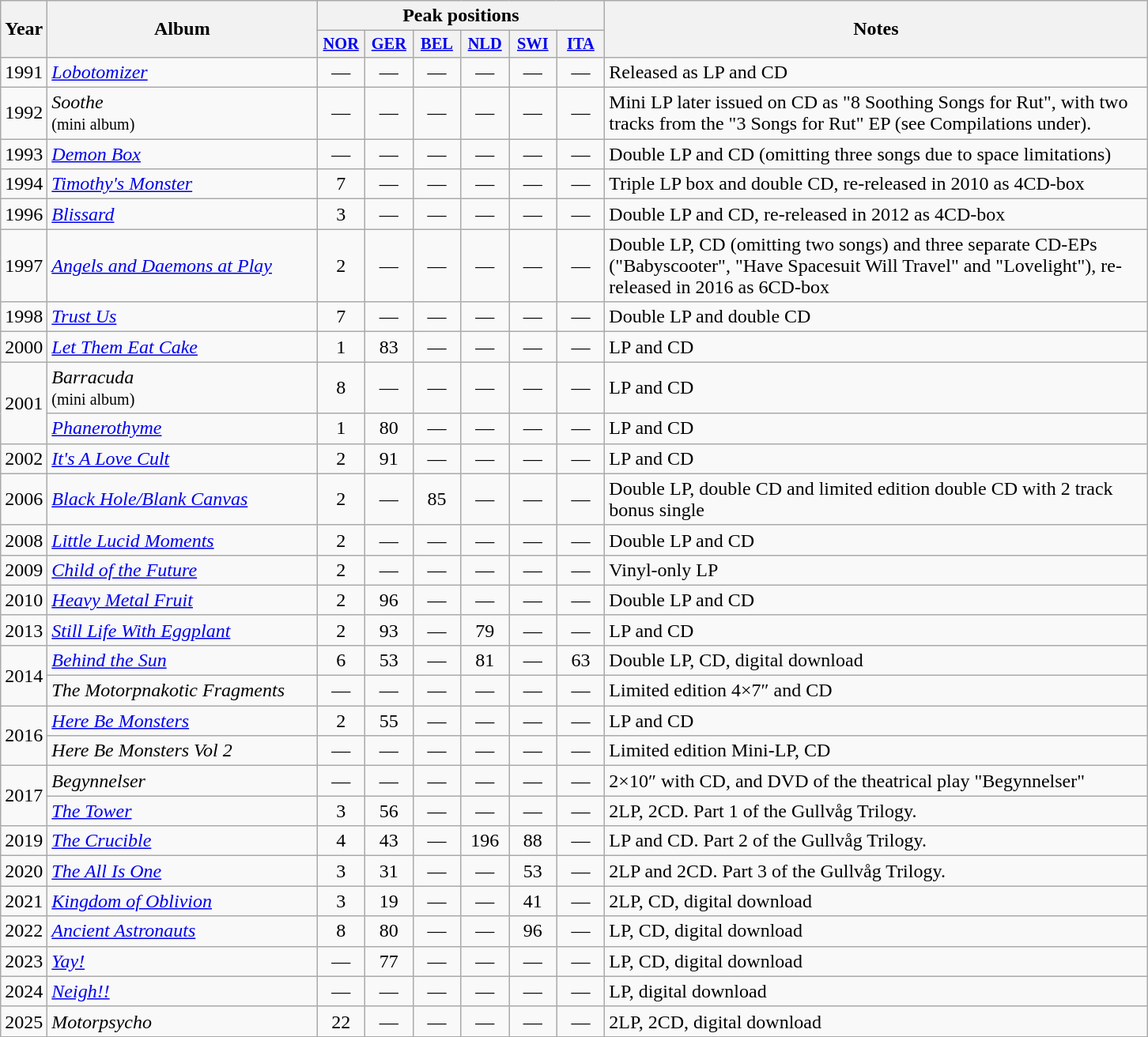<table class="wikitable">
<tr>
<th align="center" rowspan="2" width="10">Year</th>
<th align="center" rowspan="2" width="220">Album</th>
<th align="center" colspan="6" width="20">Peak positions</th>
<th align="center" rowspan="2" width="450">Notes</th>
</tr>
<tr>
<th scope="col" style="width:2.5em;font-size:85%;"><a href='#'>NOR</a><br></th>
<th scope="col" style="width:2.5em;font-size:85%;"><a href='#'>GER</a><br></th>
<th scope="col" style="width:2.5em;font-size:85%;"><a href='#'>BEL</a><br></th>
<th scope="col" style="width:2.5em;font-size:85%;"><a href='#'>NLD</a><br></th>
<th scope="col" style="width:2.5em;font-size:85%;"><a href='#'>SWI</a><br></th>
<th scope="col" style="width:2.5em;font-size:85%;"><a href='#'>ITA</a><br></th>
</tr>
<tr>
<td style="text-align:center;">1991</td>
<td><em><a href='#'>Lobotomizer</a></em></td>
<td style="text-align:center;">—</td>
<td style="text-align:center;">—</td>
<td style="text-align:center;">—</td>
<td style="text-align:center;">—</td>
<td style="text-align:center;">—</td>
<td style="text-align:center;">—</td>
<td style="text-align:left;">Released as LP and CD</td>
</tr>
<tr>
<td style="text-align:center;">1992</td>
<td><em>Soothe</em> <br><small>(mini album)</small></td>
<td style="text-align:center;">—</td>
<td style="text-align:center;">—</td>
<td style="text-align:center;">—</td>
<td style="text-align:center;">—</td>
<td style="text-align:center;">—</td>
<td style="text-align:center;">—</td>
<td style="text-align:left;">Mini LP later issued on CD as "8 Soothing Songs for Rut", with two tracks from the "3 Songs for Rut" EP (see Compilations under).</td>
</tr>
<tr>
<td style="text-align:center;">1993</td>
<td><em><a href='#'>Demon Box</a></em></td>
<td style="text-align:center;">—</td>
<td style="text-align:center;">—</td>
<td style="text-align:center;">—</td>
<td style="text-align:center;">—</td>
<td style="text-align:center;">—</td>
<td style="text-align:center;">—</td>
<td style="text-align:left;">Double LP and CD (omitting three songs due to space limitations)</td>
</tr>
<tr>
<td style="text-align:center;">1994</td>
<td><em><a href='#'>Timothy's Monster</a></em></td>
<td style="text-align:center;">7</td>
<td style="text-align:center;">—</td>
<td style="text-align:center;">—</td>
<td style="text-align:center;">—</td>
<td style="text-align:center;">—</td>
<td style="text-align:center;">—</td>
<td style="text-align:left;">Triple LP box and double CD, re-released in 2010 as 4CD-box</td>
</tr>
<tr>
<td style="text-align:center;">1996</td>
<td><em><a href='#'>Blissard</a></em></td>
<td style="text-align:center;">3</td>
<td style="text-align:center;">—</td>
<td style="text-align:center;">—</td>
<td style="text-align:center;">—</td>
<td style="text-align:center;">—</td>
<td style="text-align:center;">—</td>
<td style="text-align:left;">Double LP and CD, re-released in 2012 as 4CD-box</td>
</tr>
<tr>
<td style="text-align:center;">1997</td>
<td><em><a href='#'>Angels and Daemons at Play</a></em></td>
<td style="text-align:center;">2</td>
<td style="text-align:center;">—</td>
<td style="text-align:center;">—</td>
<td style="text-align:center;">—</td>
<td style="text-align:center;">—</td>
<td style="text-align:center;">—</td>
<td style="text-align:left;">Double LP, CD (omitting two songs) and three separate CD-EPs ("Babyscooter", "Have Spacesuit Will Travel" and "Lovelight"), re-released in 2016 as 6CD-box</td>
</tr>
<tr>
<td style="text-align:center;">1998</td>
<td><em><a href='#'>Trust Us</a></em></td>
<td style="text-align:center;">7</td>
<td style="text-align:center;">—</td>
<td style="text-align:center;">—</td>
<td style="text-align:center;">—</td>
<td style="text-align:center;">—</td>
<td style="text-align:center;">—</td>
<td style="text-align:left;">Double LP and double CD</td>
</tr>
<tr>
<td style="text-align:center;">2000</td>
<td><em><a href='#'>Let Them Eat Cake</a></em></td>
<td style="text-align:center;">1</td>
<td style="text-align:center;">83</td>
<td style="text-align:center;">—</td>
<td style="text-align:center;">—</td>
<td style="text-align:center;">—</td>
<td style="text-align:center;">—</td>
<td style="text-align:left;">LP and CD</td>
</tr>
<tr>
<td style="text-align:center;" rowspan=2>2001</td>
<td><em>Barracuda</em> <br><small>(mini album)</small></td>
<td style="text-align:center;">8</td>
<td style="text-align:center;">—</td>
<td style="text-align:center;">—</td>
<td style="text-align:center;">—</td>
<td style="text-align:center;">—</td>
<td style="text-align:center;">—</td>
<td style="text-align:left;">LP and CD</td>
</tr>
<tr>
<td><em><a href='#'>Phanerothyme</a></em></td>
<td style="text-align:center;">1</td>
<td style="text-align:center;">80</td>
<td style="text-align:center;">—</td>
<td style="text-align:center;">—</td>
<td style="text-align:center;">—</td>
<td style="text-align:center;">—</td>
<td style="text-align:left;">LP and CD</td>
</tr>
<tr>
<td style="text-align:center;">2002</td>
<td><em><a href='#'>It's A Love Cult</a></em></td>
<td style="text-align:center;">2</td>
<td style="text-align:center;">91</td>
<td style="text-align:center;">—</td>
<td style="text-align:center;">—</td>
<td style="text-align:center;">—</td>
<td style="text-align:center;">—</td>
<td style="text-align:left;">LP and CD</td>
</tr>
<tr>
<td style="text-align:center;">2006</td>
<td><em><a href='#'>Black Hole/Blank Canvas</a></em></td>
<td style="text-align:center;">2</td>
<td style="text-align:center;">—</td>
<td style="text-align:center;">85</td>
<td style="text-align:center;">—</td>
<td style="text-align:center;">—</td>
<td style="text-align:center;">—</td>
<td style="text-align:left;">Double LP, double CD and limited edition double CD with 2 track bonus single</td>
</tr>
<tr>
<td style="text-align:center;">2008</td>
<td><em><a href='#'>Little Lucid Moments</a></em></td>
<td style="text-align:center;">2</td>
<td style="text-align:center;">—</td>
<td style="text-align:center;">—</td>
<td style="text-align:center;">—</td>
<td style="text-align:center;">—</td>
<td style="text-align:center;">—</td>
<td style="text-align:left;">Double LP and CD</td>
</tr>
<tr>
<td style="text-align:center;">2009</td>
<td><em><a href='#'>Child of the Future</a></em></td>
<td style="text-align:center;">2</td>
<td style="text-align:center;">—</td>
<td style="text-align:center;">—</td>
<td style="text-align:center;">—</td>
<td style="text-align:center;">—</td>
<td style="text-align:center;">—</td>
<td style="text-align:left;">Vinyl-only LP</td>
</tr>
<tr>
<td style="text-align:center;">2010</td>
<td><em><a href='#'>Heavy Metal Fruit</a></em></td>
<td style="text-align:center;">2</td>
<td style="text-align:center;">96</td>
<td style="text-align:center;">—</td>
<td style="text-align:center;">—</td>
<td style="text-align:center;">—</td>
<td style="text-align:center;">—</td>
<td style="text-align:left;">Double LP and CD</td>
</tr>
<tr>
<td style="text-align:center;">2013</td>
<td><em><a href='#'>Still Life With Eggplant</a></em></td>
<td style="text-align:center;">2</td>
<td style="text-align:center;">93</td>
<td style="text-align:center;">—</td>
<td style="text-align:center;">79</td>
<td style="text-align:center;">—</td>
<td style="text-align:center;">—</td>
<td style="text-align:left;">LP and CD</td>
</tr>
<tr>
<td style="text-align:center;" rowspan=2>2014</td>
<td><em><a href='#'>Behind the Sun</a></em></td>
<td style="text-align:center;">6</td>
<td style="text-align:center;">53</td>
<td style="text-align:center;">—</td>
<td style="text-align:center;">81</td>
<td style="text-align:center;">—</td>
<td style="text-align:center;">63</td>
<td style="text-align:left;">Double LP, CD, digital download</td>
</tr>
<tr>
<td><em>The Motorpnakotic Fragments</em></td>
<td style="text-align:center;">—</td>
<td style="text-align:center;">—</td>
<td style="text-align:center;">—</td>
<td style="text-align:center;">—</td>
<td style="text-align:center;">—</td>
<td style="text-align:center;">—</td>
<td style="text-align:left;">Limited edition 4×7″ and CD</td>
</tr>
<tr>
<td style="text-align:center;" rowspan=2>2016</td>
<td><em><a href='#'>Here Be Monsters</a></em></td>
<td style="text-align:center;">2</td>
<td style="text-align:center;">55</td>
<td style="text-align:center;">—</td>
<td style="text-align:center;">—</td>
<td style="text-align:center;">—</td>
<td style="text-align:center;">—</td>
<td style="text-align:left;">LP and CD</td>
</tr>
<tr>
<td><em>Here Be Monsters Vol 2</em></td>
<td style="text-align:center;">—</td>
<td style="text-align:center;">—</td>
<td style="text-align:center;">—</td>
<td style="text-align:center;">—</td>
<td style="text-align:center;">—</td>
<td style="text-align:center;">—</td>
<td style="text-align:left;">Limited edition Mini-LP, CD</td>
</tr>
<tr>
<td style="text-align:center;" rowspan=2>2017</td>
<td><em>Begynnelser</em></td>
<td style="text-align:center;">—</td>
<td style="text-align:center;">—</td>
<td style="text-align:center;">—</td>
<td style="text-align:center;">—</td>
<td style="text-align:center;">—</td>
<td style="text-align:center;">—</td>
<td style="text-align:left;">2×10″ with CD, and DVD of the theatrical play "Begynnelser"</td>
</tr>
<tr>
<td><em><a href='#'>The Tower</a></em></td>
<td style="text-align:center;">3</td>
<td style="text-align:center;">56</td>
<td style="text-align:center;">—</td>
<td style="text-align:center;">—</td>
<td style="text-align:center;">—</td>
<td style="text-align:center;">—</td>
<td style="text-align:left;">2LP, 2CD. Part 1 of the Gullvåg Trilogy.</td>
</tr>
<tr>
<td style="text-align:center;">2019</td>
<td><em><a href='#'>The Crucible</a></em></td>
<td style="text-align:center;">4</td>
<td style="text-align:center;">43</td>
<td style="text-align:center;">—</td>
<td style="text-align:center;">196</td>
<td style="text-align:center;">88</td>
<td style="text-align:center;">—</td>
<td style="text-align:left;">LP and CD. Part 2 of the Gullvåg Trilogy.</td>
</tr>
<tr>
<td style="text-align:center;">2020</td>
<td><em><a href='#'>The All Is One</a></em></td>
<td style="text-align:center;">3</td>
<td style="text-align:center;">31</td>
<td style="text-align:center;">—</td>
<td style="text-align:center;">—</td>
<td style="text-align:center;">53</td>
<td style="text-align:center;">—</td>
<td style="text-align:left;">2LP and 2CD. Part 3 of the Gullvåg Trilogy.</td>
</tr>
<tr>
<td style="text-align:center;">2021</td>
<td><em><a href='#'>Kingdom of Oblivion</a></em></td>
<td style="text-align:center;">3</td>
<td style="text-align:center;">19</td>
<td style="text-align:center;">—</td>
<td style="text-align:center;">—</td>
<td style="text-align:center;">41</td>
<td style="text-align:center;">—</td>
<td style="text-align:left;">2LP, CD, digital download</td>
</tr>
<tr>
<td style="text-align:center;">2022</td>
<td><em><a href='#'>Ancient Astronauts</a></em></td>
<td style="text-align:center;">8</td>
<td style="text-align:center;">80</td>
<td style="text-align:center;">—</td>
<td style="text-align:center;">—</td>
<td style="text-align:center;">96</td>
<td style="text-align:center;">—</td>
<td style="text-align:left;">LP, CD, digital download</td>
</tr>
<tr>
<td style="text-align:center;">2023</td>
<td><em><a href='#'>Yay!</a></em></td>
<td style="text-align:center;">—</td>
<td style="text-align:center;">77</td>
<td style="text-align:center;">—</td>
<td style="text-align:center;">—</td>
<td style="text-align:center;">—</td>
<td style="text-align:center;">—</td>
<td style="text-align:left;">LP, CD, digital download</td>
</tr>
<tr>
<td style="text-align:center;">2024</td>
<td><em><a href='#'>Neigh!!</a></em></td>
<td style="text-align:center;">—</td>
<td style="text-align:center;">—</td>
<td style="text-align:center;">—</td>
<td style="text-align:center;">—</td>
<td style="text-align:center;">—</td>
<td style="text-align:center;">—</td>
<td style="text-align:left;">LP, digital download</td>
</tr>
<tr>
<td style="text-align:center;">2025</td>
<td><em>Motorpsycho</em></td>
<td style="text-align:center;">22<br></td>
<td style="text-align:center;">—</td>
<td style="text-align:center;">—</td>
<td style="text-align:center;">—</td>
<td style="text-align:center;">—</td>
<td style="text-align:center;">—</td>
<td style="text-align:left;">2LP, 2CD, digital download</td>
</tr>
</table>
